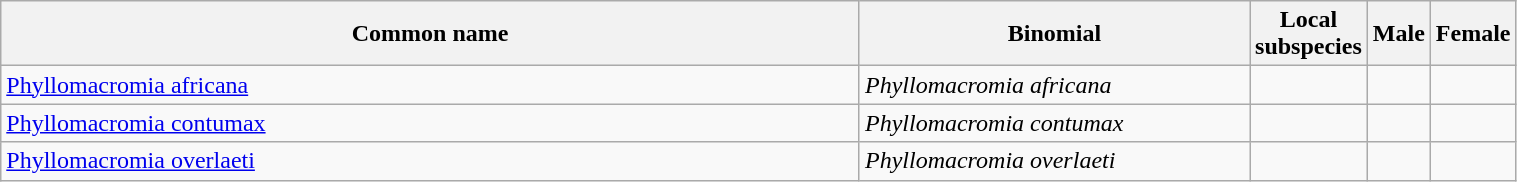<table width=80% class="wikitable">
<tr>
<th width=70%>Common name</th>
<th width=100%>Binomial</th>
<th width=20%>Local subspecies</th>
<th width=20%>Male</th>
<th width=20%>Female</th>
</tr>
<tr>
<td><a href='#'>Phyllomacromia africana</a></td>
<td><em>Phyllomacromia africana</em></td>
<td></td>
<td></td>
<td></td>
</tr>
<tr>
<td><a href='#'>Phyllomacromia contumax</a></td>
<td><em>Phyllomacromia contumax</em></td>
<td></td>
<td></td>
<td></td>
</tr>
<tr>
<td><a href='#'>Phyllomacromia overlaeti</a></td>
<td><em>Phyllomacromia overlaeti</em></td>
<td></td>
<td></td>
<td></td>
</tr>
</table>
